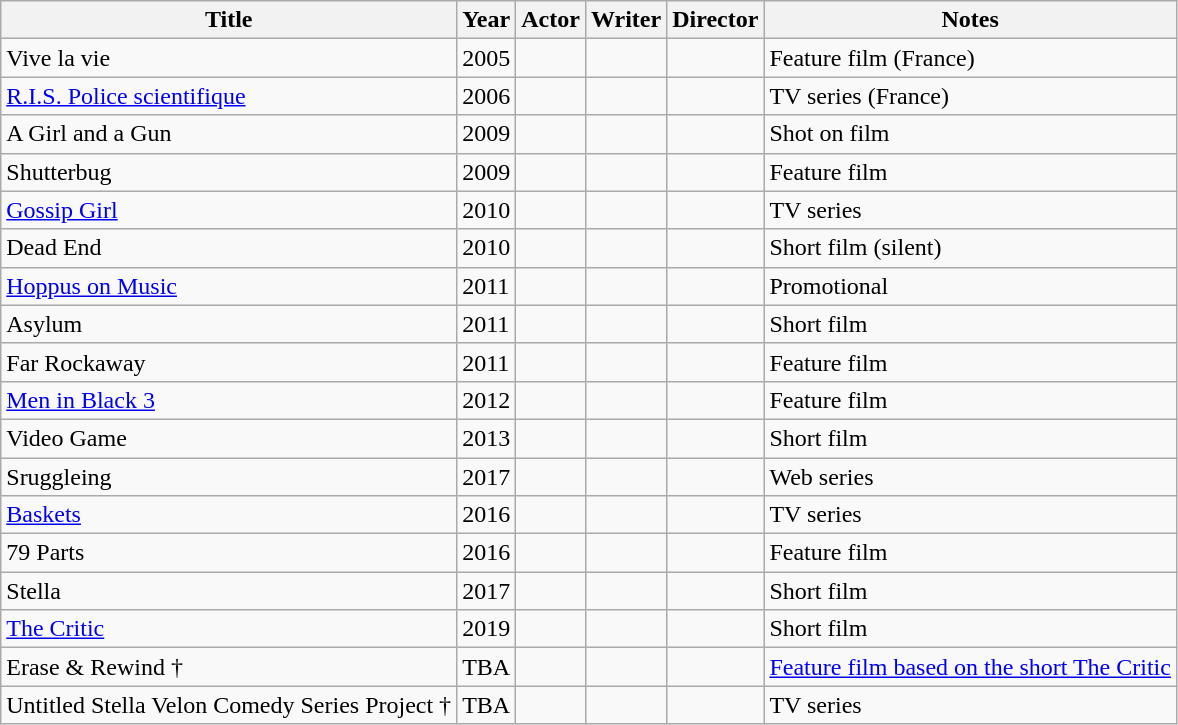<table class="wikitable sortable plainrowheaders">
<tr>
<th scope="col">Title</th>
<th scope="col">Year</th>
<th scope="col">Actor</th>
<th scope="col">Writer</th>
<th scope="col">Director</th>
<th scope="col">Notes</th>
</tr>
<tr>
<td>Vive la vie</td>
<td>2005</td>
<td></td>
<td></td>
<td></td>
<td>Feature film (France)</td>
</tr>
<tr>
<td><a href='#'>R.I.S. Police scientifique</a></td>
<td>2006</td>
<td></td>
<td></td>
<td></td>
<td>TV series (France)</td>
</tr>
<tr>
<td>A Girl and a Gun</td>
<td>2009</td>
<td></td>
<td></td>
<td></td>
<td>Shot on film</td>
</tr>
<tr>
<td>Shutterbug</td>
<td>2009</td>
<td></td>
<td></td>
<td></td>
<td>Feature film</td>
</tr>
<tr>
<td><a href='#'>Gossip Girl</a></td>
<td>2010</td>
<td></td>
<td></td>
<td></td>
<td>TV series</td>
</tr>
<tr>
<td>Dead End</td>
<td>2010</td>
<td></td>
<td></td>
<td></td>
<td>Short film (silent)</td>
</tr>
<tr>
<td><a href='#'>Hoppus on Music</a></td>
<td>2011</td>
<td></td>
<td></td>
<td></td>
<td>Promotional</td>
</tr>
<tr>
<td>Asylum</td>
<td>2011</td>
<td></td>
<td></td>
<td></td>
<td>Short film</td>
</tr>
<tr>
<td>Far Rockaway</td>
<td>2011</td>
<td></td>
<td></td>
<td></td>
<td>Feature film</td>
</tr>
<tr>
<td><a href='#'>Men in Black 3</a></td>
<td>2012</td>
<td></td>
<td></td>
<td></td>
<td>Feature film</td>
</tr>
<tr>
<td>Video Game</td>
<td>2013</td>
<td></td>
<td></td>
<td></td>
<td>Short film</td>
</tr>
<tr>
<td>Sruggleing</td>
<td>2017</td>
<td></td>
<td></td>
<td></td>
<td>Web series</td>
</tr>
<tr>
<td><a href='#'>Baskets</a></td>
<td>2016</td>
<td></td>
<td></td>
<td></td>
<td>TV series</td>
</tr>
<tr>
<td>79 Parts</td>
<td>2016</td>
<td></td>
<td></td>
<td></td>
<td>Feature film</td>
</tr>
<tr>
<td>Stella</td>
<td>2017</td>
<td></td>
<td></td>
<td></td>
<td>Short film</td>
</tr>
<tr>
<td><a href='#'>The Critic</a></td>
<td>2019</td>
<td></td>
<td></td>
<td></td>
<td>Short film</td>
</tr>
<tr>
<td>Erase & Rewind †</td>
<td>TBA</td>
<td></td>
<td></td>
<td></td>
<td><a href='#'>Feature film based on the short The Critic</a></td>
</tr>
<tr>
<td>Untitled Stella Velon Comedy Series Project †</td>
<td>TBA</td>
<td></td>
<td></td>
<td></td>
<td>TV series</td>
</tr>
</table>
